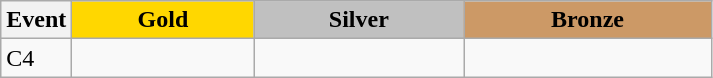<table class=wikitable style="font-size:100%">
<tr>
<th rowspan="1" width="10%">Event</th>
<th rowspan="1" style="background:gold;">Gold</th>
<th colspan="1" style="background:silver;">Silver</th>
<th colspan="1" style="background:#CC9966;">Bronze</th>
</tr>
<tr>
<td>C4</td>
<td></td>
<td></td>
<td></td>
</tr>
</table>
